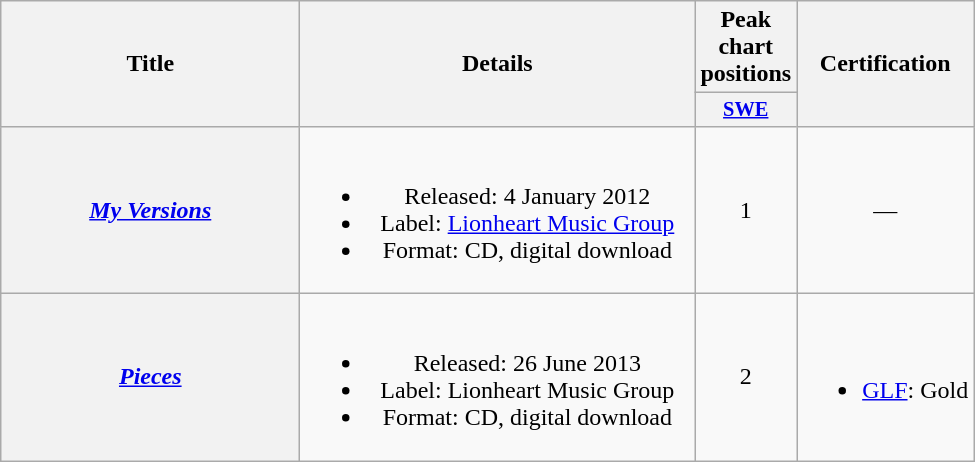<table class="wikitable plainrowheaders" style="text-align:center;">
<tr>
<th scope="col" rowspan="2" style="width:12em;">Title</th>
<th scope="col" rowspan="2" style="width:16em;">Details</th>
<th scope="col" colspan="1">Peak chart positions</th>
<th scope="col" rowspan="2">Certification</th>
</tr>
<tr>
<th scope="col" style="width:3em;font-size:85%;"><a href='#'>SWE</a><br></th>
</tr>
<tr>
<th scope="row"><em><a href='#'>My Versions</a></em></th>
<td><br><ul><li>Released: 4 January 2012</li><li>Label: <a href='#'>Lionheart Music Group</a></li><li>Format: CD, digital download</li></ul></td>
<td>1</td>
<td>—</td>
</tr>
<tr>
<th scope="row"><a href='#'><em>Pieces</em></a></th>
<td><br><ul><li>Released: 26 June 2013</li><li>Label: Lionheart Music Group</li><li>Format: CD, digital download</li></ul></td>
<td>2</td>
<td><br><ul><li><a href='#'>GLF</a>: Gold</li></ul></td>
</tr>
</table>
